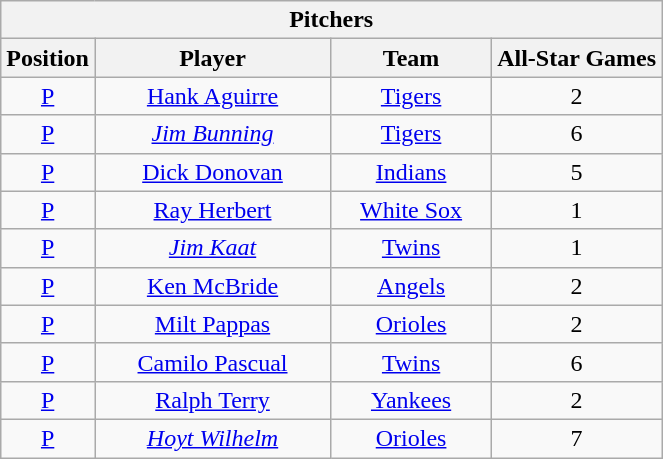<table class="wikitable" style="font-size: 100%; text-align:center;">
<tr>
<th colspan="4">Pitchers</th>
</tr>
<tr>
<th>Position</th>
<th width="150">Player</th>
<th width="100">Team</th>
<th>All-Star Games</th>
</tr>
<tr>
<td><a href='#'>P</a></td>
<td><a href='#'>Hank Aguirre</a></td>
<td><a href='#'>Tigers</a></td>
<td>2</td>
</tr>
<tr>
<td><a href='#'>P</a></td>
<td><em><a href='#'>Jim Bunning</a></em></td>
<td><a href='#'>Tigers</a></td>
<td>6</td>
</tr>
<tr>
<td><a href='#'>P</a></td>
<td><a href='#'>Dick Donovan</a></td>
<td><a href='#'>Indians</a></td>
<td>5</td>
</tr>
<tr>
<td><a href='#'>P</a></td>
<td><a href='#'>Ray Herbert</a></td>
<td><a href='#'>White Sox</a></td>
<td>1</td>
</tr>
<tr>
<td><a href='#'>P</a></td>
<td><em><a href='#'>Jim Kaat</a></em></td>
<td><a href='#'>Twins</a></td>
<td>1</td>
</tr>
<tr>
<td><a href='#'>P</a></td>
<td><a href='#'>Ken McBride</a></td>
<td><a href='#'>Angels</a></td>
<td>2</td>
</tr>
<tr>
<td><a href='#'>P</a></td>
<td><a href='#'>Milt Pappas</a></td>
<td><a href='#'>Orioles</a></td>
<td>2</td>
</tr>
<tr>
<td><a href='#'>P</a></td>
<td><a href='#'>Camilo Pascual</a></td>
<td><a href='#'>Twins</a></td>
<td>6</td>
</tr>
<tr>
<td><a href='#'>P</a></td>
<td><a href='#'>Ralph Terry</a></td>
<td><a href='#'>Yankees</a></td>
<td>2</td>
</tr>
<tr>
<td><a href='#'>P</a></td>
<td><em><a href='#'>Hoyt Wilhelm</a></em></td>
<td><a href='#'>Orioles</a></td>
<td>7</td>
</tr>
</table>
